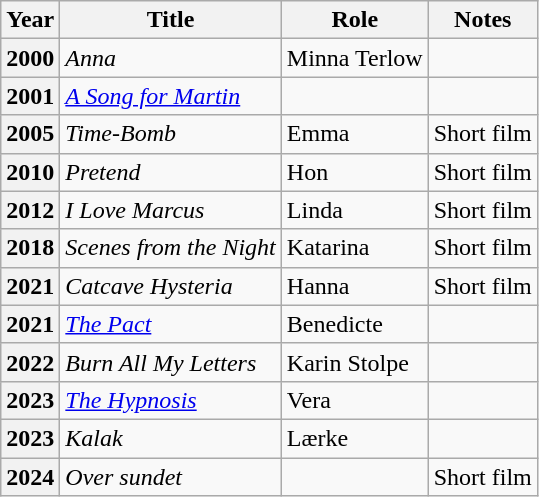<table class="wikitable plainrowheaders sortable">
<tr>
<th scope="col">Year</th>
<th scope="col">Title</th>
<th scope="col">Role</th>
<th scope="col" class="unsortable">Notes</th>
</tr>
<tr>
<th scope="row">2000</th>
<td><em>Anna</em></td>
<td>Minna Terlow</td>
<td></td>
</tr>
<tr>
<th scope="row">2001</th>
<td><em><a href='#'>A Song for Martin</a></em></td>
<td></td>
<td></td>
</tr>
<tr>
<th scope="row">2005</th>
<td><em>Time-Bomb</em></td>
<td>Emma</td>
<td>Short film</td>
</tr>
<tr>
<th scope="row">2010</th>
<td><em>Pretend</em></td>
<td>Hon</td>
<td>Short film</td>
</tr>
<tr>
<th scope="row">2012</th>
<td><em>I Love Marcus</em></td>
<td>Linda</td>
<td>Short film</td>
</tr>
<tr>
<th scope="row">2018</th>
<td><em>Scenes from the Night</em></td>
<td>Katarina</td>
<td>Short film</td>
</tr>
<tr>
<th scope="row">2021</th>
<td><em>Catcave Hysteria</em></td>
<td>Hanna</td>
<td>Short film</td>
</tr>
<tr>
<th scope="row">2021</th>
<td><em><a href='#'>The Pact</a></em></td>
<td>Benedicte</td>
<td></td>
</tr>
<tr>
<th scope="row">2022</th>
<td><em>Burn All My Letters</em></td>
<td>Karin Stolpe</td>
<td></td>
</tr>
<tr>
<th scope="row">2023</th>
<td><em><a href='#'>The Hypnosis</a></em></td>
<td>Vera</td>
<td></td>
</tr>
<tr>
<th scope="row">2023</th>
<td><em>Kalak</em></td>
<td>‌Lærke</td>
<td></td>
</tr>
<tr>
<th scope="row">2024</th>
<td><em>Over sundet</em></td>
<td></td>
<td>Short film</td>
</tr>
</table>
